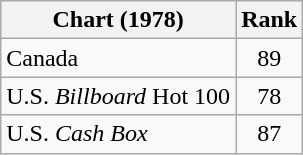<table class="wikitable sortable">
<tr>
<th align="left">Chart (1978)</th>
<th style="text-align:center;">Rank</th>
</tr>
<tr>
<td>Canada</td>
<td style="text-align:center;">89</td>
</tr>
<tr>
<td>U.S. <em>Billboard</em> Hot 100</td>
<td style="text-align:center;">78</td>
</tr>
<tr>
<td>U.S. <em>Cash Box</em></td>
<td style="text-align:center;">87</td>
</tr>
</table>
